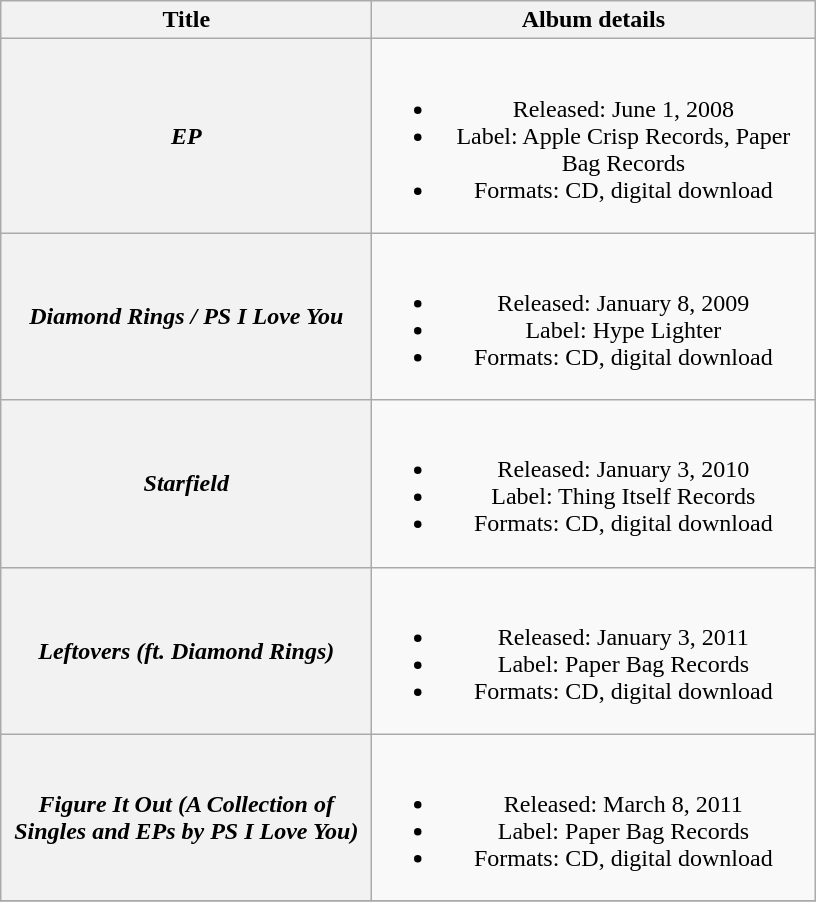<table class="wikitable plainrowheaders" style="text-align:center;">
<tr>
<th scope="col" rowspan="1" style="width:15em;">Title</th>
<th scope="col" rowspan="1" style="width:18em;">Album details</th>
</tr>
<tr>
<th scope="row"><em>EP</em></th>
<td><br><ul><li>Released: June 1, 2008</li><li>Label: Apple Crisp Records, Paper Bag Records</li><li>Formats: CD, digital download</li></ul></td>
</tr>
<tr>
<th scope="row"><em>Diamond Rings / PS I Love You</em></th>
<td><br><ul><li>Released: January 8, 2009</li><li>Label: Hype Lighter</li><li>Formats: CD, digital download</li></ul></td>
</tr>
<tr>
<th scope="row"><em>Starfield</em></th>
<td><br><ul><li>Released: January 3, 2010</li><li>Label: Thing Itself Records</li><li>Formats: CD, digital download</li></ul></td>
</tr>
<tr>
<th scope="row"><em>Leftovers (ft. Diamond Rings)</em></th>
<td><br><ul><li>Released: January 3, 2011</li><li>Label: Paper Bag Records</li><li>Formats: CD, digital download</li></ul></td>
</tr>
<tr>
<th scope="row"><em>Figure It Out (A Collection of Singles and EPs by PS I Love You)</em></th>
<td><br><ul><li>Released: March 8, 2011</li><li>Label: Paper Bag Records</li><li>Formats: CD, digital download</li></ul></td>
</tr>
<tr>
</tr>
</table>
